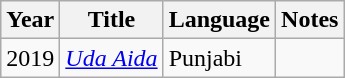<table class="wikitable">
<tr>
<th>Year</th>
<th>Title</th>
<th>Language</th>
<th>Notes</th>
</tr>
<tr>
<td>2019</td>
<td><em><a href='#'>Uda Aida</a></em></td>
<td>Punjabi</td>
<td></td>
</tr>
</table>
